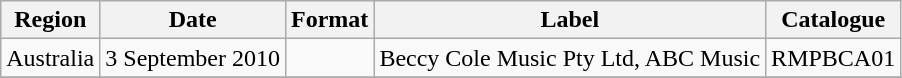<table class="wikitable plainrowheaders">
<tr>
<th scope="col">Region</th>
<th scope="col">Date</th>
<th scope="col">Format</th>
<th scope="col">Label</th>
<th scope="col">Catalogue</th>
</tr>
<tr>
<td>Australia</td>
<td>3 September 2010</td>
<td></td>
<td>Beccy Cole Music Pty Ltd, ABC Music</td>
<td>RMPBCA01</td>
</tr>
<tr>
</tr>
</table>
